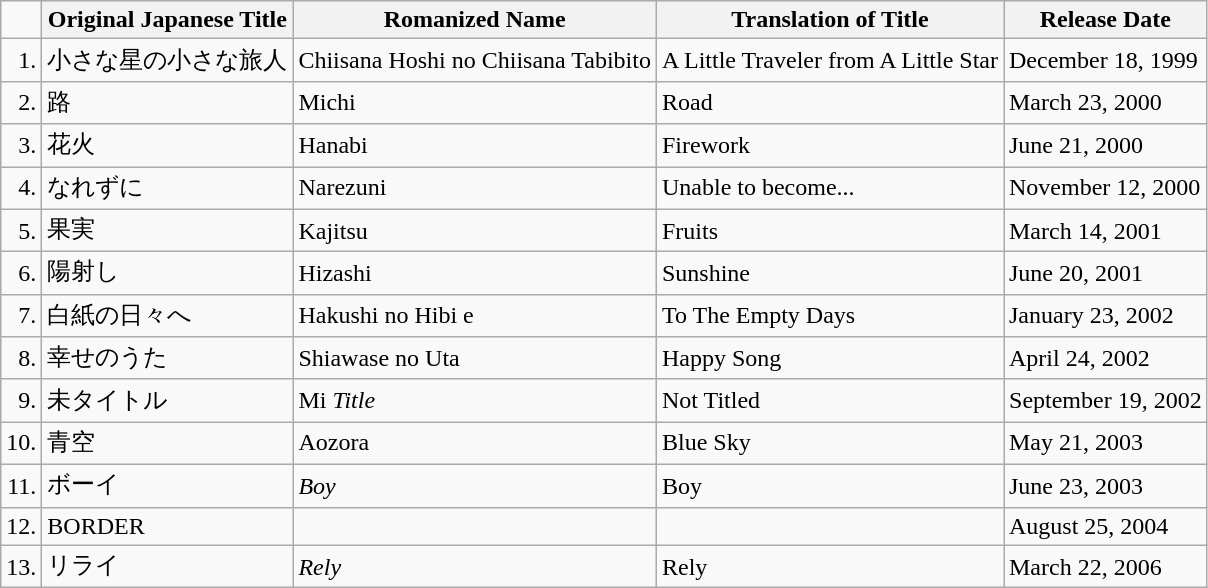<table class="wikitable">
<tr>
<td></td>
<th>Original Japanese Title</th>
<th>Romanized Name</th>
<th>Translation of Title</th>
<th>Release Date</th>
</tr>
<tr>
<td align="right">1.</td>
<td>小さな星の小さな旅人</td>
<td>Chiisana Hoshi no Chiisana Tabibito</td>
<td>A Little Traveler from A Little Star</td>
<td>December 18, 1999</td>
</tr>
<tr>
<td align="right">2.</td>
<td>路</td>
<td>Michi</td>
<td>Road</td>
<td>March 23, 2000</td>
</tr>
<tr>
<td align="right">3.</td>
<td>花火</td>
<td>Hanabi</td>
<td>Firework</td>
<td>June 21, 2000</td>
</tr>
<tr>
<td align="right">4.</td>
<td>なれずに</td>
<td>Narezuni</td>
<td>Unable to become...</td>
<td>November 12, 2000</td>
</tr>
<tr>
<td align="right">5.</td>
<td>果実</td>
<td>Kajitsu</td>
<td>Fruits</td>
<td>March 14, 2001</td>
</tr>
<tr>
<td align="right">6.</td>
<td>陽射し</td>
<td>Hizashi</td>
<td>Sunshine</td>
<td>June 20, 2001</td>
</tr>
<tr>
<td align="right">7.</td>
<td>白紙の日々へ</td>
<td>Hakushi no Hibi e</td>
<td>To The Empty Days</td>
<td>January 23, 2002</td>
</tr>
<tr>
<td align="right">8.</td>
<td>幸せのうた</td>
<td>Shiawase no Uta</td>
<td>Happy Song</td>
<td>April 24, 2002</td>
</tr>
<tr>
<td align="right">9.</td>
<td>未タイトル</td>
<td>Mi <em>Title</em></td>
<td>Not Titled</td>
<td>September 19, 2002</td>
</tr>
<tr>
<td align="right">10.</td>
<td>青空</td>
<td>Aozora</td>
<td>Blue Sky</td>
<td>May 21, 2003</td>
</tr>
<tr>
<td align="right">11.</td>
<td>ボーイ</td>
<td><em>Boy</em></td>
<td>Boy</td>
<td>June 23, 2003</td>
</tr>
<tr>
<td align="right">12.</td>
<td>BORDER</td>
<td></td>
<td></td>
<td>August 25, 2004</td>
</tr>
<tr>
<td align="right">13.</td>
<td>リライ</td>
<td><em>Rely</em></td>
<td>Rely</td>
<td>March 22, 2006</td>
</tr>
</table>
